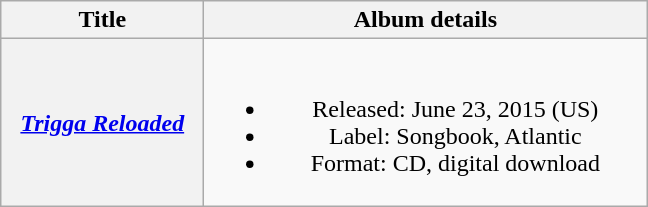<table class="wikitable plainrowheaders" style="text-align:center;">
<tr>
<th scope="col" style="width:8em;">Title</th>
<th scope="col" style="width:18em;">Album details</th>
</tr>
<tr>
<th scope="row"><em><a href='#'>Trigga Reloaded</a></em></th>
<td><br><ul><li>Released: June 23, 2015 <span>(US)</span></li><li>Label: Songbook, Atlantic</li><li>Format: CD, digital download</li></ul></td>
</tr>
</table>
